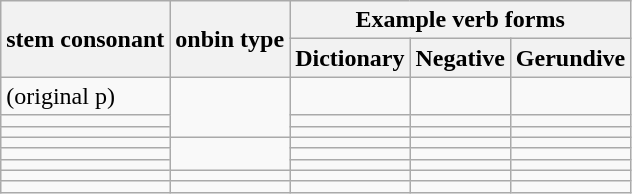<table class="wikitable">
<tr>
<th rowspan=2>stem consonant</th>
<th rowspan=2>onbin type</th>
<th colspan=3>Example verb forms</th>
</tr>
<tr>
<th>Dictionary</th>
<th>Negative</th>
<th>Gerundive</th>
</tr>
<tr>
<td> (original p)</td>
<td rowspan=3> </td>
<td></td>
<td></td>
<td></td>
</tr>
<tr>
<td></td>
<td></td>
<td></td>
<td></td>
</tr>
<tr>
<td></td>
<td></td>
<td></td>
<td></td>
</tr>
<tr>
<td></td>
<td rowspan=3> </td>
<td></td>
<td></td>
<td></td>
</tr>
<tr>
<td></td>
<td></td>
<td></td>
<td></td>
</tr>
<tr>
<td></td>
<td></td>
<td></td>
<td></td>
</tr>
<tr>
<td></td>
<td> </td>
<td></td>
<td></td>
<td></td>
</tr>
<tr>
<td></td>
<td> </td>
<td></td>
<td></td>
<td></td>
</tr>
</table>
